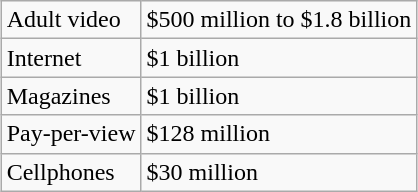<table class="wikitable" style="margin: 1em auto 1em auto">
<tr>
<td>Adult video</td>
<td>$500 million to $1.8 billion</td>
</tr>
<tr>
<td>Internet</td>
<td>$1 billion</td>
</tr>
<tr>
<td>Magazines</td>
<td>$1 billion</td>
</tr>
<tr>
<td>Pay-per-view</td>
<td>$128 million</td>
</tr>
<tr>
<td>Cellphones</td>
<td>$30 million</td>
</tr>
</table>
